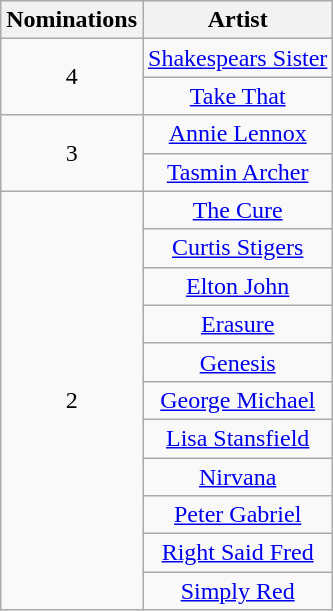<table class="wikitable" rowspan="2" style="text-align:center;">
<tr>
<th scope="col" style="width:55px;">Nominations</th>
<th scope="col" style="text-align:center;">Artist</th>
</tr>
<tr>
<td rowspan="2">4</td>
<td><a href='#'>Shakespears Sister</a></td>
</tr>
<tr>
<td><a href='#'>Take That</a></td>
</tr>
<tr>
<td rowspan="2">3</td>
<td><a href='#'>Annie Lennox</a></td>
</tr>
<tr>
<td><a href='#'>Tasmin Archer</a></td>
</tr>
<tr>
<td rowspan="11">2</td>
<td><a href='#'>The Cure</a></td>
</tr>
<tr>
<td><a href='#'>Curtis Stigers</a></td>
</tr>
<tr>
<td><a href='#'>Elton John</a></td>
</tr>
<tr>
<td><a href='#'>Erasure</a></td>
</tr>
<tr>
<td><a href='#'>Genesis</a></td>
</tr>
<tr>
<td><a href='#'>George Michael</a></td>
</tr>
<tr>
<td><a href='#'>Lisa Stansfield</a></td>
</tr>
<tr>
<td><a href='#'>Nirvana</a></td>
</tr>
<tr>
<td><a href='#'>Peter Gabriel</a></td>
</tr>
<tr>
<td><a href='#'>Right Said Fred</a></td>
</tr>
<tr>
<td><a href='#'>Simply Red</a></td>
</tr>
</table>
